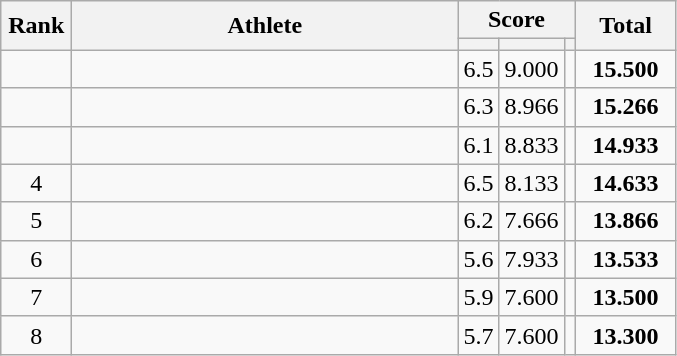<table class=wikitable style="text-align:center">
<tr>
<th width="40" rowspan="2">Rank</th>
<th width="250" rowspan="2">Athlete</th>
<th width="60" colspan="3">Score</th>
<th width="60" rowspan="2">Total</th>
</tr>
<tr>
<th></th>
<th></th>
<th></th>
</tr>
<tr>
<td></td>
<td align="left"></td>
<td>6.5</td>
<td>9.000</td>
<td></td>
<td><strong>15.500</strong></td>
</tr>
<tr>
<td></td>
<td align="left"></td>
<td>6.3</td>
<td>8.966</td>
<td></td>
<td><strong>15.266</strong></td>
</tr>
<tr>
<td></td>
<td align="left"></td>
<td>6.1</td>
<td>8.833</td>
<td></td>
<td><strong>14.933</strong></td>
</tr>
<tr>
<td>4</td>
<td align="left"></td>
<td>6.5</td>
<td>8.133</td>
<td></td>
<td><strong>14.633</strong></td>
</tr>
<tr>
<td>5</td>
<td align="left"></td>
<td>6.2</td>
<td>7.666</td>
<td></td>
<td><strong>13.866</strong></td>
</tr>
<tr>
<td>6</td>
<td align="left"></td>
<td>5.6</td>
<td>7.933</td>
<td></td>
<td><strong>13.533</strong></td>
</tr>
<tr>
<td>7</td>
<td align="left"></td>
<td>5.9</td>
<td>7.600</td>
<td></td>
<td><strong>13.500</strong></td>
</tr>
<tr>
<td>8</td>
<td align="left"></td>
<td>5.7</td>
<td>7.600</td>
<td></td>
<td><strong>13.300</strong></td>
</tr>
</table>
